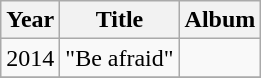<table class="wikitable sortable">
<tr>
<th>Year</th>
<th>Title</th>
<th>Album</th>
</tr>
<tr>
<td>2014</td>
<td>"Be afraid"</td>
<td></td>
</tr>
<tr>
</tr>
</table>
